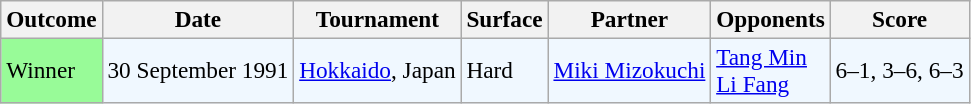<table class="sortable wikitable" style=font-size:97%>
<tr>
<th>Outcome</th>
<th>Date</th>
<th>Tournament</th>
<th>Surface</th>
<th>Partner</th>
<th>Opponents</th>
<th>Score</th>
</tr>
<tr style="background:#f0f8ff;">
<td style="background:#98fb98;">Winner</td>
<td>30 September 1991</td>
<td><a href='#'>Hokkaido</a>, Japan</td>
<td>Hard</td>
<td> <a href='#'>Miki Mizokuchi</a></td>
<td> <a href='#'>Tang Min</a> <br>  <a href='#'>Li Fang</a></td>
<td>6–1, 3–6, 6–3</td>
</tr>
</table>
